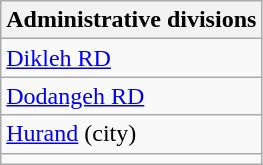<table class="wikitable">
<tr>
<th>Administrative divisions</th>
</tr>
<tr>
<td><a href='#'>Dikleh RD</a></td>
</tr>
<tr>
<td><a href='#'>Dodangeh RD</a></td>
</tr>
<tr>
<td><a href='#'>Hurand</a> (city)</td>
</tr>
<tr>
<td colspan=1></td>
</tr>
</table>
